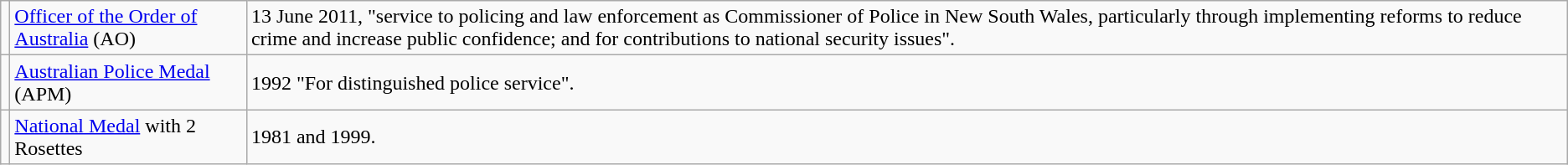<table class="wikitable">
<tr>
<td></td>
<td><a href='#'>Officer of the Order of Australia</a> (AO)</td>
<td>13 June 2011, "service to policing and law enforcement as Commissioner of Police in New South Wales, particularly through implementing reforms to reduce crime and increase public confidence; and for contributions to national security issues".</td>
</tr>
<tr>
<td></td>
<td><a href='#'>Australian Police Medal</a> (APM)</td>
<td>1992 "For distinguished police service".</td>
</tr>
<tr>
<td></td>
<td><a href='#'>National Medal</a> with 2 Rosettes</td>
<td>1981 and 1999.</td>
</tr>
</table>
